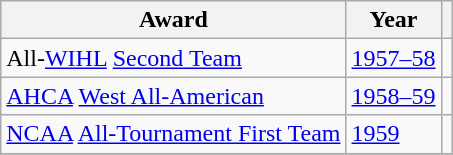<table class="wikitable">
<tr>
<th>Award</th>
<th>Year</th>
<th></th>
</tr>
<tr>
<td>All-<a href='#'>WIHL</a> <a href='#'>Second Team</a></td>
<td><a href='#'>1957–58</a></td>
<td></td>
</tr>
<tr>
<td><a href='#'>AHCA</a> <a href='#'>West All-American</a></td>
<td><a href='#'>1958–59</a></td>
<td></td>
</tr>
<tr>
<td><a href='#'>NCAA</a> <a href='#'>All-Tournament First Team</a></td>
<td><a href='#'>1959</a></td>
<td></td>
</tr>
<tr>
</tr>
</table>
